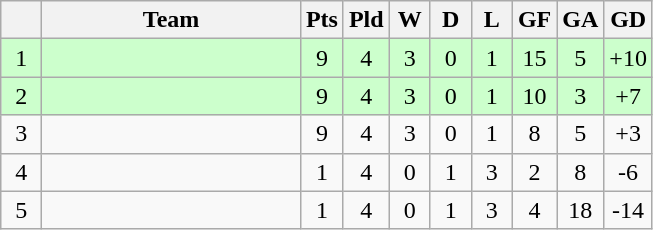<table class=wikitable style="text-align:center">
<tr>
<th width=20></th>
<th width=165>Team</th>
<th width=20>Pts</th>
<th width=20>Pld</th>
<th width=20>W</th>
<th width=20>D</th>
<th width=20>L</th>
<th width=20>GF</th>
<th width=20>GA</th>
<th width=20>GD</th>
</tr>
<tr bgcolor=ccffcc>
<td>1</td>
<td style="text-align:left;"></td>
<td>9</td>
<td>4</td>
<td>3</td>
<td>0</td>
<td>1</td>
<td>15</td>
<td>5</td>
<td>+10</td>
</tr>
<tr bgcolor=ccffcc>
<td>2</td>
<td style="text-align:left;"></td>
<td>9</td>
<td>4</td>
<td>3</td>
<td>0</td>
<td>1</td>
<td>10</td>
<td>3</td>
<td>+7</td>
</tr>
<tr>
<td>3</td>
<td style="text-align:left;"></td>
<td>9</td>
<td>4</td>
<td>3</td>
<td>0</td>
<td>1</td>
<td>8</td>
<td>5</td>
<td>+3</td>
</tr>
<tr>
<td>4</td>
<td style="text-align:left;"></td>
<td>1</td>
<td>4</td>
<td>0</td>
<td>1</td>
<td>3</td>
<td>2</td>
<td>8</td>
<td>-6</td>
</tr>
<tr>
<td>5</td>
<td style="text-align:left;"></td>
<td>1</td>
<td>4</td>
<td>0</td>
<td>1</td>
<td>3</td>
<td>4</td>
<td>18</td>
<td>-14</td>
</tr>
</table>
